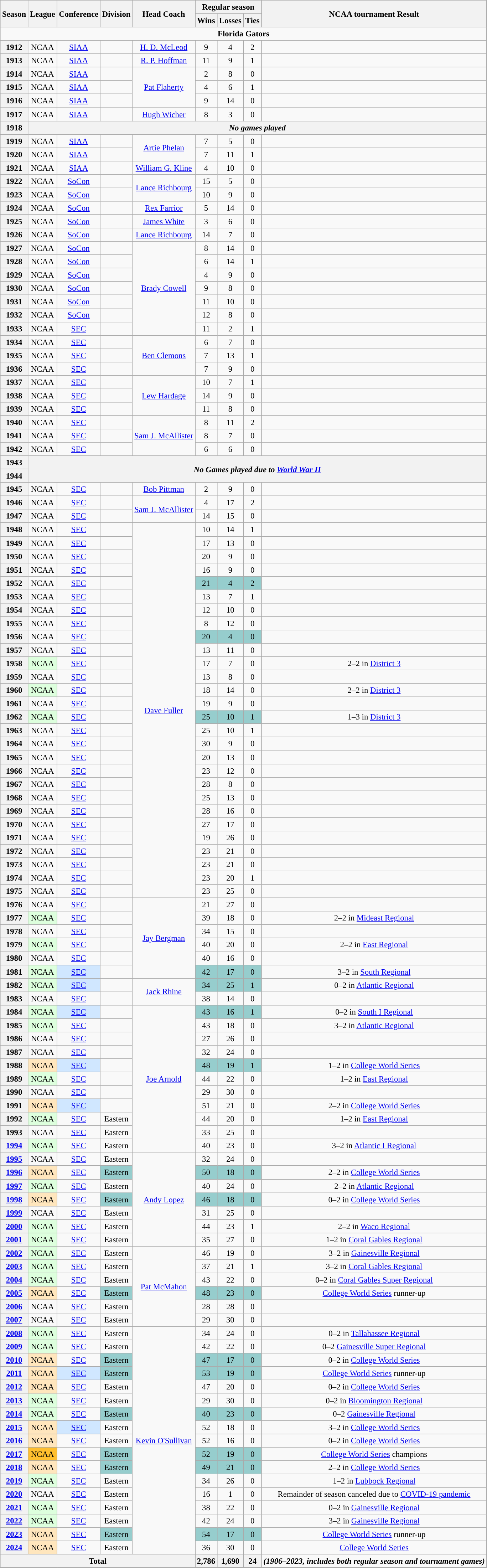<table class="wikitable" style="font-size: 95%; text-align:center;">
<tr>
<th rowspan="2">Season</th>
<th rowspan="2">League</th>
<th rowspan="2">Conference</th>
<th rowspan="2">Division</th>
<th rowspan="2">Head Coach</th>
<th colspan="3">Regular season</th>
<th rowspan="2">NCAA tournament Result</th>
</tr>
<tr>
<th>Wins</th>
<th>Losses</th>
<th>Ties</th>
</tr>
<tr>
<td colspan=17><strong>Florida Gators</strong></td>
</tr>
<tr>
<th align="center">1912</th>
<td align="center">NCAA</td>
<td align="center"><a href='#'>SIAA</a></td>
<td align="center"></td>
<td align="center"><a href='#'>H. D. McLeod</a></td>
<td align="center">9</td>
<td align="center">4</td>
<td align="center">2</td>
<td></td>
</tr>
<tr>
<th align="center">1913</th>
<td align="center">NCAA</td>
<td align="center"><a href='#'>SIAA</a></td>
<td align="center"></td>
<td align="center"><a href='#'>R. P. Hoffman</a></td>
<td align="center">11</td>
<td align="center">9</td>
<td align="center">1</td>
<td></td>
</tr>
<tr>
<th align="center">1914</th>
<td align="center">NCAA</td>
<td align="center"><a href='#'>SIAA</a></td>
<td align="center"></td>
<td align="center" rowspan=3><a href='#'>Pat Flaherty</a></td>
<td align="center">2</td>
<td align="center">8</td>
<td align="center">0</td>
<td></td>
</tr>
<tr>
<th align="center">1915</th>
<td align="center">NCAA</td>
<td align="center"><a href='#'>SIAA</a></td>
<td align="center"></td>
<td align="center">4</td>
<td align="center">6</td>
<td align="center">1</td>
<td></td>
</tr>
<tr>
<th align="center">1916</th>
<td align="center">NCAA</td>
<td align="center"><a href='#'>SIAA</a></td>
<td align="center"></td>
<td align="center">9</td>
<td align="center">14</td>
<td align="center">0</td>
<td></td>
</tr>
<tr>
<th align="center">1917</th>
<td align="center">NCAA</td>
<td align="center"><a href='#'>SIAA</a></td>
<td align="center"></td>
<td align="center"><a href='#'>Hugh Wicher</a></td>
<td align="center">8</td>
<td align="center">3</td>
<td align="center">0</td>
<td></td>
</tr>
<tr>
<th align="center">1918</th>
<th colspan=8><em>No games played</em></th>
</tr>
<tr>
<th align="center">1919</th>
<td align="center">NCAA</td>
<td align="center"><a href='#'>SIAA</a></td>
<td align="center"></td>
<td align="center" rowspan=2><a href='#'>Artie Phelan</a></td>
<td align="center">7</td>
<td align="center">5</td>
<td align="center">0</td>
<td></td>
</tr>
<tr>
<th align="center">1920</th>
<td align="center">NCAA</td>
<td align="center"><a href='#'>SIAA</a></td>
<td align="center"></td>
<td align="center">7</td>
<td align="center">11</td>
<td align="center">1</td>
<td></td>
</tr>
<tr>
<th align="center">1921</th>
<td align="center">NCAA</td>
<td align="center"><a href='#'>SIAA</a></td>
<td align="center"></td>
<td align="center"><a href='#'>William G. Kline</a></td>
<td align="center">4</td>
<td align="center">10</td>
<td align="center">0</td>
<td></td>
</tr>
<tr>
<th align="center">1922</th>
<td align="center">NCAA</td>
<td align="center"><a href='#'>SoCon</a></td>
<td align="center"></td>
<td align="center" rowspan=2><a href='#'>Lance Richbourg</a></td>
<td align="center">15</td>
<td align="center">5</td>
<td align="center">0</td>
<td></td>
</tr>
<tr>
<th align="center">1923</th>
<td align="center">NCAA</td>
<td align="center"><a href='#'>SoCon</a></td>
<td align="center"></td>
<td align="center">10</td>
<td align="center">9</td>
<td align="center">0</td>
<td></td>
</tr>
<tr>
<th align="center">1924</th>
<td align="center">NCAA</td>
<td align="center"><a href='#'>SoCon</a></td>
<td align="center"></td>
<td align="center"><a href='#'>Rex Farrior</a></td>
<td align="center">5</td>
<td align="center">14</td>
<td align="center">0</td>
<td></td>
</tr>
<tr>
<th align="center">1925</th>
<td align="center">NCAA</td>
<td align="center"><a href='#'>SoCon</a></td>
<td align="center"></td>
<td align="center"><a href='#'>James White</a></td>
<td align="center">3</td>
<td align="center">6</td>
<td align="center">0</td>
<td></td>
</tr>
<tr>
<th align="center">1926</th>
<td align="center">NCAA</td>
<td align="center"><a href='#'>SoCon</a></td>
<td align="center"></td>
<td align="center"><a href='#'>Lance Richbourg</a></td>
<td align="center">14</td>
<td align="center">7</td>
<td align="center">0</td>
<td></td>
</tr>
<tr>
<th align="center">1927</th>
<td align="center">NCAA</td>
<td align="center"><a href='#'>SoCon</a></td>
<td align="center"></td>
<td align="center" rowspan=7><a href='#'>Brady Cowell</a></td>
<td align="center">8</td>
<td align="center">14</td>
<td align="center">0</td>
<td></td>
</tr>
<tr>
<th align="center">1928</th>
<td align="center">NCAA</td>
<td align="center"><a href='#'>SoCon</a></td>
<td align="center"></td>
<td align="center">6</td>
<td align="center">14</td>
<td align="center">1</td>
<td></td>
</tr>
<tr>
<th align="center">1929</th>
<td align="center">NCAA</td>
<td align="center"><a href='#'>SoCon</a></td>
<td align="center"></td>
<td align="center">4</td>
<td align="center">9</td>
<td align="center">0</td>
<td></td>
</tr>
<tr>
<th align="center">1930</th>
<td align="center">NCAA</td>
<td align="center"><a href='#'>SoCon</a></td>
<td align="center"></td>
<td align="center">9</td>
<td align="center">8</td>
<td align="center">0</td>
<td></td>
</tr>
<tr>
<th align="center">1931</th>
<td align="center">NCAA</td>
<td align="center"><a href='#'>SoCon</a></td>
<td align="center"></td>
<td align="center">11</td>
<td align="center">10</td>
<td align="center">0</td>
<td></td>
</tr>
<tr>
<th align="center">1932</th>
<td align="center">NCAA</td>
<td align="center"><a href='#'>SoCon</a></td>
<td align="center"></td>
<td align="center">12</td>
<td align="center">8</td>
<td align="center">0</td>
<td></td>
</tr>
<tr>
<th align="center">1933</th>
<td align="center">NCAA</td>
<td align="center"><a href='#'>SEC</a></td>
<td align="center"></td>
<td align="center">11</td>
<td align="center">2</td>
<td align="center">1</td>
<td></td>
</tr>
<tr>
<th align="center">1934</th>
<td align="center">NCAA</td>
<td align="center"><a href='#'>SEC</a></td>
<td align="center"></td>
<td align="center" rowspan=3><a href='#'>Ben Clemons</a></td>
<td align="center">6</td>
<td align="center">7</td>
<td align="center">0</td>
<td></td>
</tr>
<tr>
<th align="center">1935</th>
<td align="center">NCAA</td>
<td align="center"><a href='#'>SEC</a></td>
<td align="center"></td>
<td align="center">7</td>
<td align="center">13</td>
<td align="center">1</td>
<td></td>
</tr>
<tr>
<th align="center">1936</th>
<td align="center">NCAA</td>
<td align="center"><a href='#'>SEC</a></td>
<td align="center"></td>
<td align="center">7</td>
<td align="center">9</td>
<td align="center">0</td>
<td></td>
</tr>
<tr>
<th align="center">1937</th>
<td align="center">NCAA</td>
<td align="center"><a href='#'>SEC</a></td>
<td align="center"></td>
<td align="center" rowspan=3><a href='#'>Lew Hardage</a></td>
<td align="center">10</td>
<td align="center">7</td>
<td align="center">1</td>
<td></td>
</tr>
<tr>
<th align="center">1938</th>
<td align="center">NCAA</td>
<td align="center"><a href='#'>SEC</a></td>
<td align="center"></td>
<td align="center">14</td>
<td align="center">9</td>
<td align="center">0</td>
<td></td>
</tr>
<tr>
<th align="center">1939</th>
<td align="center">NCAA</td>
<td align="center"><a href='#'>SEC</a></td>
<td align="center"></td>
<td align="center">11</td>
<td align="center">8</td>
<td align="center">0</td>
<td></td>
</tr>
<tr>
<th align="center">1940</th>
<td align="center">NCAA</td>
<td align="center"><a href='#'>SEC</a></td>
<td align="center"></td>
<td align="center" rowspan=3><a href='#'>Sam J. McAllister</a></td>
<td align="center">8</td>
<td align="center">11</td>
<td align="center">2</td>
<td></td>
</tr>
<tr>
<th align="center">1941</th>
<td align="center">NCAA</td>
<td align="center"><a href='#'>SEC</a></td>
<td align="center"></td>
<td align="center">8</td>
<td align="center">7</td>
<td align="center">0</td>
<td></td>
</tr>
<tr>
<th align="center">1942</th>
<td align="center">NCAA</td>
<td align="center"><a href='#'>SEC</a></td>
<td align="center"></td>
<td align="center">6</td>
<td align="center">6</td>
<td align="center">0</td>
<td></td>
</tr>
<tr>
<th align="center">1943</th>
<th colspan=8 rowspan=2><em>No Games played due to <a href='#'>World War II</a></em></th>
</tr>
<tr>
<th align="center">1944</th>
</tr>
<tr>
<th align="center">1945</th>
<td align="center">NCAA</td>
<td align="center"><a href='#'>SEC</a></td>
<td align="center"></td>
<td align="center"><a href='#'>Bob Pittman</a></td>
<td align="center">2</td>
<td align="center">9</td>
<td align="center">0</td>
<td></td>
</tr>
<tr>
<th align="center">1946</th>
<td align="center">NCAA</td>
<td align="center"><a href='#'>SEC</a></td>
<td align="center"></td>
<td align="center" rowspan=2><a href='#'>Sam J. McAllister</a></td>
<td align="center">4</td>
<td align="center">17</td>
<td align="center">2</td>
<td></td>
</tr>
<tr>
<th align="center">1947</th>
<td align="center">NCAA</td>
<td align="center"><a href='#'>SEC</a></td>
<td align="center"></td>
<td align="center">14</td>
<td align="center">15</td>
<td align="center">0</td>
<td></td>
</tr>
<tr>
<th align="center">1948</th>
<td align="center">NCAA</td>
<td align="center"><a href='#'>SEC</a></td>
<td align="center"></td>
<td align="center" rowspan=28><a href='#'>Dave Fuller</a></td>
<td align="center">10</td>
<td align="center">14</td>
<td align="center">1</td>
<td></td>
</tr>
<tr>
<th align="center">1949</th>
<td align="center">NCAA</td>
<td align="center"><a href='#'>SEC</a></td>
<td align="center"></td>
<td align="center">17</td>
<td align="center">13</td>
<td align="center">0</td>
<td></td>
</tr>
<tr>
<th align="center">1950</th>
<td align="center">NCAA</td>
<td align="center"><a href='#'>SEC</a></td>
<td align="center"></td>
<td align="center">20</td>
<td align="center">9</td>
<td align="center">0</td>
<td></td>
</tr>
<tr>
<th align="center">1951</th>
<td align="center">NCAA</td>
<td align="center"><a href='#'>SEC</a></td>
<td align="center"></td>
<td align="center">16</td>
<td align="center">9</td>
<td align="center">0</td>
<td></td>
</tr>
<tr>
<th align="center">1952</th>
<td align="center">NCAA</td>
<td align="center"><a href='#'>SEC</a></td>
<td align="center"></td>
<td align="center" bgcolor="#96CDCD">21</td>
<td align="center" bgcolor="#96CDCD">4</td>
<td align="center" bgcolor="#96CDCD">2</td>
<td></td>
</tr>
<tr>
<th align="center">1953</th>
<td align="center">NCAA</td>
<td align="center"><a href='#'>SEC</a></td>
<td align="center"></td>
<td align="center">13</td>
<td align="center">7</td>
<td align="center">1</td>
<td></td>
</tr>
<tr>
<th align="center">1954</th>
<td align="center">NCAA</td>
<td align="center"><a href='#'>SEC</a></td>
<td align="center"></td>
<td align="center">12</td>
<td align="center">10</td>
<td align="center">0</td>
<td></td>
</tr>
<tr>
<th align="center">1955</th>
<td align="center">NCAA</td>
<td align="center"><a href='#'>SEC</a></td>
<td align="center"></td>
<td align="center">8</td>
<td align="center">12</td>
<td align="center">0</td>
<td></td>
</tr>
<tr>
<th align="center">1956</th>
<td align="center">NCAA</td>
<td align="center"><a href='#'>SEC</a></td>
<td align="center"></td>
<td align="center" bgcolor="#96CDCD">20</td>
<td align="center" bgcolor="#96CDCD">4</td>
<td align="center" bgcolor="#96CDCD">0</td>
<td></td>
</tr>
<tr>
<th align="center">1957</th>
<td align="center">NCAA</td>
<td align="center"><a href='#'>SEC</a></td>
<td align="center"></td>
<td align="center">13</td>
<td align="center">11</td>
<td align="center">0</td>
<td></td>
</tr>
<tr>
<th align="center">1958</th>
<td align="center" bgcolor="#DDFFDD">NCAA</td>
<td align="center"><a href='#'>SEC</a></td>
<td align="center"></td>
<td align="center">17</td>
<td align="center">7</td>
<td align="center">0</td>
<td>2–2 in <a href='#'>District 3</a></td>
</tr>
<tr>
<th align="center">1959</th>
<td align="center">NCAA</td>
<td align="center"><a href='#'>SEC</a></td>
<td align="center"></td>
<td align="center">13</td>
<td align="center">8</td>
<td align="center">0</td>
<td></td>
</tr>
<tr>
<th align="center">1960</th>
<td align="center" bgcolor="#DDFFDD">NCAA</td>
<td align="center"><a href='#'>SEC</a></td>
<td align="center"></td>
<td align="center">18</td>
<td align="center">14</td>
<td align="center">0</td>
<td>2–2 in <a href='#'>District 3</a></td>
</tr>
<tr>
<th align="center">1961</th>
<td align="center">NCAA</td>
<td align="center"><a href='#'>SEC</a></td>
<td align="center"></td>
<td align="center">19</td>
<td align="center">9</td>
<td align="center">0</td>
<td></td>
</tr>
<tr>
<th align="center">1962</th>
<td align="center" bgcolor="#DDFFDD">NCAA</td>
<td align="center"><a href='#'>SEC</a></td>
<td align="center"></td>
<td align="center" bgcolor="#96CDCD">25</td>
<td align="center" bgcolor="#96CDCD">10</td>
<td align="center" bgcolor="#96CDCD">1</td>
<td>1–3 in <a href='#'>District 3</a></td>
</tr>
<tr>
<th align="center">1963</th>
<td align="center">NCAA</td>
<td align="center"><a href='#'>SEC</a></td>
<td align="center"></td>
<td align="center">25</td>
<td align="center">10</td>
<td align="center">1</td>
<td></td>
</tr>
<tr>
<th align="center">1964</th>
<td align="center">NCAA</td>
<td align="center"><a href='#'>SEC</a></td>
<td align="center"></td>
<td align="center">30</td>
<td align="center">9</td>
<td align="center">0</td>
<td></td>
</tr>
<tr>
<th align="center">1965</th>
<td align="center">NCAA</td>
<td align="center"><a href='#'>SEC</a></td>
<td align="center"></td>
<td align="center">20</td>
<td align="center">13</td>
<td align="center">0</td>
<td></td>
</tr>
<tr>
<th align="center">1966</th>
<td align="center">NCAA</td>
<td align="center"><a href='#'>SEC</a></td>
<td align="center"></td>
<td align="center">23</td>
<td align="center">12</td>
<td align="center">0</td>
<td></td>
</tr>
<tr>
<th align="center">1967</th>
<td align="center">NCAA</td>
<td align="center"><a href='#'>SEC</a></td>
<td align="center"></td>
<td align="center">28</td>
<td align="center">8</td>
<td align="center">0</td>
<td></td>
</tr>
<tr>
<th align="center">1968</th>
<td align="center">NCAA</td>
<td align="center"><a href='#'>SEC</a></td>
<td align="center"></td>
<td align="center">25</td>
<td align="center">13</td>
<td align="center">0</td>
<td></td>
</tr>
<tr>
<th align="center">1969</th>
<td align="center">NCAA</td>
<td align="center"><a href='#'>SEC</a></td>
<td align="center"></td>
<td align="center">28</td>
<td align="center">16</td>
<td align="center">0</td>
<td></td>
</tr>
<tr>
<th align="center">1970</th>
<td align="center">NCAA</td>
<td align="center"><a href='#'>SEC</a></td>
<td align="center"></td>
<td align="center">27</td>
<td align="center">17</td>
<td align="center">0</td>
<td></td>
</tr>
<tr>
<th align="center">1971</th>
<td align="center">NCAA</td>
<td align="center"><a href='#'>SEC</a></td>
<td align="center"></td>
<td align="center">19</td>
<td align="center">26</td>
<td align="center">0</td>
<td></td>
</tr>
<tr>
<th align="center">1972</th>
<td align="center">NCAA</td>
<td align="center"><a href='#'>SEC</a></td>
<td align="center"></td>
<td align="center">23</td>
<td align="center">21</td>
<td align="center">0</td>
<td></td>
</tr>
<tr>
<th align="center">1973</th>
<td align="center">NCAA</td>
<td align="center"><a href='#'>SEC</a></td>
<td align="center"></td>
<td align="center">23</td>
<td align="center">21</td>
<td align="center">0</td>
<td></td>
</tr>
<tr>
<th align="center">1974</th>
<td align="center">NCAA</td>
<td align="center"><a href='#'>SEC</a></td>
<td align="center"></td>
<td align="center">23</td>
<td align="center">20</td>
<td align="center">1</td>
<td></td>
</tr>
<tr>
<th align="center">1975</th>
<td align="center">NCAA</td>
<td align="center"><a href='#'>SEC</a></td>
<td align="center"></td>
<td align="center">23</td>
<td align="center">25</td>
<td align="center">0</td>
<td></td>
</tr>
<tr>
<th align="center">1976</th>
<td align="center">NCAA</td>
<td align="center"><a href='#'>SEC</a></td>
<td align="center"></td>
<td align="center" rowspan=6><a href='#'>Jay Bergman</a></td>
<td align="center">21</td>
<td align="center">27</td>
<td align="center">0</td>
<td></td>
</tr>
<tr>
<th align="center">1977</th>
<td align="center" bgcolor="#DDFFDD">NCAA</td>
<td align="center"><a href='#'>SEC</a></td>
<td align="center"></td>
<td align="center">39</td>
<td align="center">18</td>
<td align="center">0</td>
<td>2–2 in <a href='#'>Mideast Regional</a></td>
</tr>
<tr>
<th align="center">1978</th>
<td align="center">NCAA</td>
<td align="center"><a href='#'>SEC</a></td>
<td align="center"></td>
<td align="center">34</td>
<td align="center">15</td>
<td align="center">0</td>
<td></td>
</tr>
<tr>
<th align="center">1979</th>
<td align="center" bgcolor="#DDFFDD">NCAA</td>
<td align="center"><a href='#'>SEC</a></td>
<td align="center"></td>
<td align="center">40</td>
<td align="center">20</td>
<td align="center">0</td>
<td>2–2 in <a href='#'>East Regional</a></td>
</tr>
<tr>
<th align="center">1980</th>
<td align="center">NCAA</td>
<td align="center"><a href='#'>SEC</a></td>
<td align="center"></td>
<td align="center">40</td>
<td align="center">16</td>
<td align="center">0</td>
<td></td>
</tr>
<tr>
<th align="center">1981</th>
<td align="center" bgcolor="#DDFFDD">NCAA</td>
<td align="center" bgcolor="#D0E7FF"><a href='#'>SEC</a></td>
<td align="center"></td>
<td align="center" bgcolor="#96CDCD">42</td>
<td align="center" bgcolor="#96CDCD">17</td>
<td align="center" bgcolor="#96CDCD">0</td>
<td>3–2 in <a href='#'>South Regional</a></td>
</tr>
<tr>
<th align="center">1982</th>
<td align="center" bgcolor="#DDFFDD">NCAA</td>
<td align="center" bgcolor="#D0E7FF"><a href='#'>SEC</a></td>
<td align="center"></td>
<td align="center" rowspan=2><a href='#'>Jack Rhine</a></td>
<td align="center" bgcolor="#96CDCD">34</td>
<td align="center" bgcolor="#96CDCD">25</td>
<td align="center" bgcolor="#96CDCD">1</td>
<td>0–2 in <a href='#'>Atlantic Regional</a></td>
</tr>
<tr>
<th align="center">1983</th>
<td align="center">NCAA</td>
<td align="center"><a href='#'>SEC</a></td>
<td align="center"></td>
<td align="center">38</td>
<td align="center">14</td>
<td align="center">0</td>
<td></td>
</tr>
<tr>
<th align="center">1984</th>
<td align="center" bgcolor="#DDFFDD">NCAA</td>
<td align="center" bgcolor="#D0E7FF"><a href='#'>SEC</a></td>
<td align="center"></td>
<td align="center" rowspan=11><a href='#'>Joe Arnold</a></td>
<td align="center" bgcolor="#96CDCD">43</td>
<td align="center" bgcolor="#96CDCD">16</td>
<td align="center" bgcolor="#96CDCD">1</td>
<td>0–2 in <a href='#'>South I Regional</a></td>
</tr>
<tr>
<th align="center">1985</th>
<td align="center" bgcolor="#DDFFDD">NCAA</td>
<td align="center"><a href='#'>SEC</a></td>
<td align="center"></td>
<td align="center">43</td>
<td align="center">18</td>
<td align="center">0</td>
<td>3–2 in <a href='#'>Atlantic Regional</a></td>
</tr>
<tr>
<th align="center">1986</th>
<td align="center">NCAA</td>
<td align="center"><a href='#'>SEC</a></td>
<td align="center"></td>
<td align="center">27</td>
<td align="center">26</td>
<td align="center">0</td>
<td></td>
</tr>
<tr>
<th align="center">1987</th>
<td align="center">NCAA</td>
<td align="center"><a href='#'>SEC</a></td>
<td align="center"></td>
<td align="center">32</td>
<td align="center">24</td>
<td align="center">0</td>
<td></td>
</tr>
<tr>
<th align="center">1988</th>
<td align="center" bgcolor="#FFE6BD">NCAA</td>
<td align="center" bgcolor="#D0E7FF"><a href='#'>SEC</a></td>
<td align="center"></td>
<td align="center" bgcolor="#96CDCD">48</td>
<td align="center" bgcolor="#96CDCD">19</td>
<td align="center" bgcolor="#96CDCD">1</td>
<td>1–2 in <a href='#'>College World Series</a></td>
</tr>
<tr>
<th align="center">1989</th>
<td align="center" bgcolor="#DDFFDD">NCAA</td>
<td align="center"><a href='#'>SEC</a></td>
<td align="center"></td>
<td align="center">44</td>
<td align="center">22</td>
<td align="center">0</td>
<td>1–2 in <a href='#'>East Regional</a></td>
</tr>
<tr>
<th align="center">1990</th>
<td align="center">NCAA</td>
<td align="center"><a href='#'>SEC</a></td>
<td align="center"></td>
<td align="center">29</td>
<td align="center">30</td>
<td align="center">0</td>
<td></td>
</tr>
<tr>
<th align="center">1991</th>
<td align="center" bgcolor="#FFE6BD">NCAA</td>
<td align="center" bgcolor="#D0E7FF"><a href='#'>SEC</a></td>
<td align="center"></td>
<td align="center">51</td>
<td align="center">21</td>
<td align="center">0</td>
<td>2–2 in <a href='#'>College World Series</a></td>
</tr>
<tr>
<th align="center">1992</th>
<td align="center" bgcolor="#DDFFDD">NCAA</td>
<td align="center"><a href='#'>SEC</a></td>
<td align="center">Eastern</td>
<td align="center">44</td>
<td align="center">20</td>
<td align="center">0</td>
<td>1–2 in <a href='#'>East Regional</a></td>
</tr>
<tr>
<th align="center">1993</th>
<td align="center">NCAA</td>
<td align="center"><a href='#'>SEC</a></td>
<td align="center">Eastern</td>
<td align="center">33</td>
<td align="center">25</td>
<td align="center">0</td>
<td></td>
</tr>
<tr>
<th align="center"><a href='#'>1994</a></th>
<td align="center" bgcolor="#DDFFDD">NCAA</td>
<td align="center"><a href='#'>SEC</a></td>
<td align="center">Eastern</td>
<td align="center">40</td>
<td align="center">23</td>
<td align="center">0</td>
<td>3–2 in <a href='#'>Atlantic I Regional</a></td>
</tr>
<tr>
<th align="center"><a href='#'>1995</a></th>
<td align="center">NCAA</td>
<td align="center"><a href='#'>SEC</a></td>
<td align="center">Eastern</td>
<td align="center" rowspan=7><a href='#'>Andy Lopez</a></td>
<td align="center">32</td>
<td align="center">24</td>
<td align="center">0</td>
<td></td>
</tr>
<tr>
<th align="center"><a href='#'>1996</a></th>
<td align="center" bgcolor="#FFE6BD">NCAA</td>
<td align="center"><a href='#'>SEC</a></td>
<td align="center" bgcolor="#96CDCD">Eastern</td>
<td align="center" bgcolor="#96CDCD">50</td>
<td align="center" bgcolor="#96CDCD">18</td>
<td align="center" bgcolor="#96CDCD">0</td>
<td>2–2 in <a href='#'>College World Series</a></td>
</tr>
<tr>
<th align="center"><a href='#'>1997</a></th>
<td align="center" bgcolor="#DDFFDD">NCAA</td>
<td align="center"><a href='#'>SEC</a></td>
<td align="center">Eastern</td>
<td align="center">40</td>
<td align="center">24</td>
<td align="center">0</td>
<td>2–2 in <a href='#'>Atlantic Regional</a></td>
</tr>
<tr>
<th align="center"><a href='#'>1998</a></th>
<td align="center" bgcolor="#FFE6BD">NCAA</td>
<td align="center"><a href='#'>SEC</a></td>
<td align="center" bgcolor="#96CDCD">Eastern</td>
<td align="center" bgcolor="#96CDCD">46</td>
<td align="center" bgcolor="#96CDCD">18</td>
<td align="center" bgcolor="#96CDCD">0</td>
<td>0–2 in <a href='#'>College World Series</a></td>
</tr>
<tr>
<th align="center"><a href='#'>1999</a></th>
<td align="center">NCAA</td>
<td align="center"><a href='#'>SEC</a></td>
<td align="center">Eastern</td>
<td align="center">31</td>
<td align="center">25</td>
<td align="center">0</td>
<td></td>
</tr>
<tr>
<th align="center"><a href='#'>2000</a></th>
<td align="center" bgcolor="#DDFFDD">NCAA</td>
<td align="center"><a href='#'>SEC</a></td>
<td align="center">Eastern</td>
<td align="center">44</td>
<td align="center">23</td>
<td align="center">1</td>
<td>2–2 in <a href='#'>Waco Regional</a></td>
</tr>
<tr>
<th align="center"><a href='#'>2001</a></th>
<td align="center" bgcolor="#DDFFDD">NCAA</td>
<td align="center"><a href='#'>SEC</a></td>
<td align="center">Eastern</td>
<td align="center">35</td>
<td align="center">27</td>
<td align="center">0</td>
<td>1–2 in <a href='#'>Coral Gables Regional</a></td>
</tr>
<tr>
<th align="center"><a href='#'>2002</a></th>
<td align="center" bgcolor="#DDFFDD">NCAA</td>
<td align="center"><a href='#'>SEC</a></td>
<td align="center">Eastern</td>
<td align="center" rowspan=6><a href='#'>Pat McMahon</a></td>
<td align="center">46</td>
<td align="center">19</td>
<td align="center">0</td>
<td>3–2 in <a href='#'>Gainesville Regional</a></td>
</tr>
<tr>
<th align="center"><a href='#'>2003</a></th>
<td align="center" bgcolor="#DDFFDD">NCAA</td>
<td align="center"><a href='#'>SEC</a></td>
<td align="center">Eastern</td>
<td align="center">37</td>
<td align="center">21</td>
<td align="center">1</td>
<td>3–2 in <a href='#'>Coral Gables Regional</a></td>
</tr>
<tr>
<th align="center"><a href='#'>2004</a></th>
<td align="center" bgcolor="#DDFFDD">NCAA</td>
<td align="center"><a href='#'>SEC</a></td>
<td align="center">Eastern</td>
<td align="center">43</td>
<td align="center">22</td>
<td align="center">0</td>
<td>0–2 in <a href='#'>Coral Gables Super Regional</a></td>
</tr>
<tr>
<th align="center"><a href='#'>2005</a></th>
<td align="center" bgcolor="#FFE6BD">NCAA</td>
<td align="center"><a href='#'>SEC</a></td>
<td align="center" bgcolor="#96CDCD">Eastern</td>
<td align="center" bgcolor="#96CDCD">48</td>
<td align="center" bgcolor="#96CDCD">23</td>
<td align="center" bgcolor="#96CDCD">0</td>
<td><a href='#'>College World Series</a> runner-up</td>
</tr>
<tr>
<th align="center"><a href='#'>2006</a></th>
<td align="center">NCAA</td>
<td align="center"><a href='#'>SEC</a></td>
<td align="center">Eastern</td>
<td align="center">28</td>
<td align="center">28</td>
<td align="center">0</td>
<td></td>
</tr>
<tr>
<th align="center"><a href='#'>2007</a></th>
<td align="center">NCAA</td>
<td align="center"><a href='#'>SEC</a></td>
<td align="center">Eastern</td>
<td align="center">29</td>
<td align="center">30</td>
<td align="center">0</td>
<td></td>
</tr>
<tr>
<th align="center"><a href='#'>2008</a></th>
<td align="center" bgcolor="#DDFFDD">NCAA</td>
<td align="center"><a href='#'>SEC</a></td>
<td align="center">Eastern</td>
<td align="center" rowspan=17><a href='#'>Kevin O'Sullivan</a></td>
<td align="center">34</td>
<td align="center">24</td>
<td align="center">0</td>
<td>0–2 in <a href='#'>Tallahassee Regional</a></td>
</tr>
<tr>
<th align="center"><a href='#'>2009</a></th>
<td align="center" bgcolor="#DDFFDD">NCAA</td>
<td align="center"><a href='#'>SEC</a></td>
<td align="center">Eastern</td>
<td align="center">42</td>
<td align="center">22</td>
<td align="center">0</td>
<td>0–2 <a href='#'>Gainesville Super Regional</a></td>
</tr>
<tr>
<th align="center"><a href='#'>2010</a></th>
<td align="center" bgcolor="#FFE6BD">NCAA</td>
<td align="center"><a href='#'>SEC</a></td>
<td align="center" bgcolor="#96CDCD">Eastern</td>
<td align="center" bgcolor="#96CDCD">47</td>
<td align="center" bgcolor="#96CDCD">17</td>
<td align="center" bgcolor="#96CDCD">0</td>
<td>0–2 in <a href='#'>College World Series</a></td>
</tr>
<tr>
<th align="center"><a href='#'>2011</a></th>
<td align="center" bgcolor="#FFE6BD">NCAA</td>
<td align="center" bgcolor="#D0E7FF"><a href='#'>SEC</a></td>
<td align="center" bgcolor="#96CDCD">Eastern</td>
<td align="center" bgcolor="#96CDCD">53</td>
<td align="center" bgcolor="#96CDCD">19</td>
<td align="center" bgcolor="#96CDCD">0</td>
<td><a href='#'>College World Series</a> runner-up</td>
</tr>
<tr>
<th align="center"><a href='#'>2012</a></th>
<td align="center" bgcolor="#FFE6BD">NCAA</td>
<td align="center"><a href='#'>SEC</a></td>
<td align="center">Eastern</td>
<td align="center">47</td>
<td align="center">20</td>
<td align="center">0</td>
<td>0–2 in <a href='#'>College World Series</a></td>
</tr>
<tr>
<th align="center"><a href='#'>2013</a></th>
<td align="center" bgcolor="#DDFFDD">NCAA</td>
<td align="center"><a href='#'>SEC</a></td>
<td align="center">Eastern</td>
<td align="center">29</td>
<td align="center">30</td>
<td align="center">0</td>
<td>0–2 in <a href='#'>Bloomington Regional</a></td>
</tr>
<tr>
<th align="center"><a href='#'>2014</a></th>
<td align="center" bgcolor="#DDFFDD">NCAA</td>
<td align="center"><a href='#'>SEC</a></td>
<td align="center" bgcolor="#96CDCD">Eastern</td>
<td align="center" bgcolor="#96CDCD">40</td>
<td align="center" bgcolor="#96CDCD">23</td>
<td align="center" bgcolor="#96CDCD">0</td>
<td>0–2 <a href='#'>Gainesville Regional</a></td>
</tr>
<tr>
<th align="center"><a href='#'>2015</a></th>
<td align="center" bgcolor="#FFE6BD">NCAA</td>
<td align="center" bgcolor="#D0E7FF"><a href='#'>SEC</a></td>
<td align="center">Eastern</td>
<td align="center">52</td>
<td align="center">18</td>
<td align="center">0</td>
<td>3–2 in <a href='#'>College World Series</a></td>
</tr>
<tr>
<th align="center"><a href='#'>2016</a></th>
<td align="center" bgcolor="#FFE6BD">NCAA</td>
<td align="center"><a href='#'>SEC</a></td>
<td align="center">Eastern</td>
<td align="center">52</td>
<td align="center">16</td>
<td align="center">0</td>
<td>0–2 in <a href='#'>College World Series</a></td>
</tr>
<tr>
<th align="center"><a href='#'>2017</a></th>
<td align="center" bgcolor="#FFBF2F">NCAA</td>
<td align="center"><a href='#'>SEC</a></td>
<td align="center" bgcolor="#96CDCD">Eastern</td>
<td align="center" bgcolor="#96CDCD">52</td>
<td align="center" bgcolor="#96CDCD">19</td>
<td align="center" bgcolor="#96CDCD">0</td>
<td><a href='#'>College World Series</a> champions</td>
</tr>
<tr>
<th align="center"><a href='#'>2018</a></th>
<td align="center" bgcolor="#FFE6BD">NCAA</td>
<td align="center"><a href='#'>SEC</a></td>
<td align="center" bgcolor="#96CDCD">Eastern</td>
<td align="center" bgcolor="#96CDCD">49</td>
<td align="center" bgcolor="#96CDCD">21</td>
<td align="center" bgcolor="#96CDCD">0</td>
<td>2–2 in <a href='#'>College World Series</a></td>
</tr>
<tr>
<th align="center"><a href='#'>2019</a></th>
<td align="center" bgcolor="#DDFFDD">NCAA</td>
<td align="center"><a href='#'>SEC</a></td>
<td align="center">Eastern</td>
<td align="center">34</td>
<td align="center">26</td>
<td align="center">0</td>
<td>1–2 in <a href='#'>Lubbock Regional</a></td>
</tr>
<tr>
<th align="center"><a href='#'>2020</a></th>
<td align="center">NCAA</td>
<td align="center"><a href='#'>SEC</a></td>
<td align="center">Eastern</td>
<td align="center">16</td>
<td align="center">1</td>
<td align="center">0</td>
<td>Remainder of season canceled due to <a href='#'>COVID-19 pandemic</a></td>
</tr>
<tr>
<th align="center"><a href='#'>2021</a></th>
<td align="center" bgcolor="#DDFFDD">NCAA</td>
<td align="center"><a href='#'>SEC</a></td>
<td align="center">Eastern</td>
<td align="center">38</td>
<td align="center">22</td>
<td align="center">0</td>
<td>0–2 in <a href='#'>Gainesville Regional</a></td>
</tr>
<tr>
<th align="center"><a href='#'>2022</a></th>
<td align="center" bgcolor="#DDFFDD">NCAA</td>
<td align="center"><a href='#'>SEC</a></td>
<td align="center">Eastern</td>
<td align="center">42</td>
<td align="center">24</td>
<td align="center">0</td>
<td>3–2 in <a href='#'>Gainesville Regional</a></td>
</tr>
<tr>
<th align="center"><a href='#'>2023</a></th>
<td align="center" bgcolor="#FFE6BD">NCAA</td>
<td align="center"><a href='#'>SEC</a></td>
<td align="center" bgcolor="#96CDCD">Eastern</td>
<td align="center" bgcolor="#96CDCD">54</td>
<td align="center" bgcolor="#96CDCD">17</td>
<td align="center" bgcolor="#96CDCD">0</td>
<td><a href='#'>College World Series</a> runner-up</td>
</tr>
<tr>
<th align="center"><a href='#'>2024</a></th>
<td align="center" bgcolor="#FFE6BD">NCAA</td>
<td align="center"><a href='#'>SEC</a></td>
<td align="center">Eastern</td>
<td align="center">36</td>
<td align="center">30</td>
<td align="center">0</td>
<td><a href='#'>College World Series</a></td>
</tr>
<tr>
<th align="center" rowspan="3" colspan="5">Total</th>
<th align="center">2,786</th>
<th align="center">1,690</th>
<th align="center">24</th>
<td colSpan="1"><strong><em>(1906–2023, includes both regular season and tournament games)</em></strong></td>
</tr>
<tr>
</tr>
</table>
